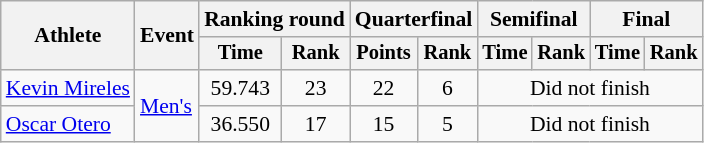<table class=wikitable style=font-size:90%;text-align:center>
<tr>
<th rowspan=2>Athlete</th>
<th rowspan=2>Event</th>
<th colspan=2>Ranking round</th>
<th colspan=2>Quarterfinal</th>
<th colspan=2>Semifinal</th>
<th colspan=2>Final</th>
</tr>
<tr style=font-size:95%>
<th>Time</th>
<th>Rank</th>
<th>Points</th>
<th>Rank</th>
<th>Time</th>
<th>Rank</th>
<th>Time</th>
<th>Rank</th>
</tr>
<tr>
<td align=left><a href='#'>Kevin Mireles</a></td>
<td align=left rowspan=2><a href='#'>Men's</a></td>
<td>59.743</td>
<td>23</td>
<td>22</td>
<td>6</td>
<td colspan=4>Did not finish</td>
</tr>
<tr>
<td align=left><a href='#'>Oscar Otero</a></td>
<td>36.550</td>
<td>17</td>
<td>15</td>
<td>5</td>
<td colspan=4>Did not finish</td>
</tr>
</table>
